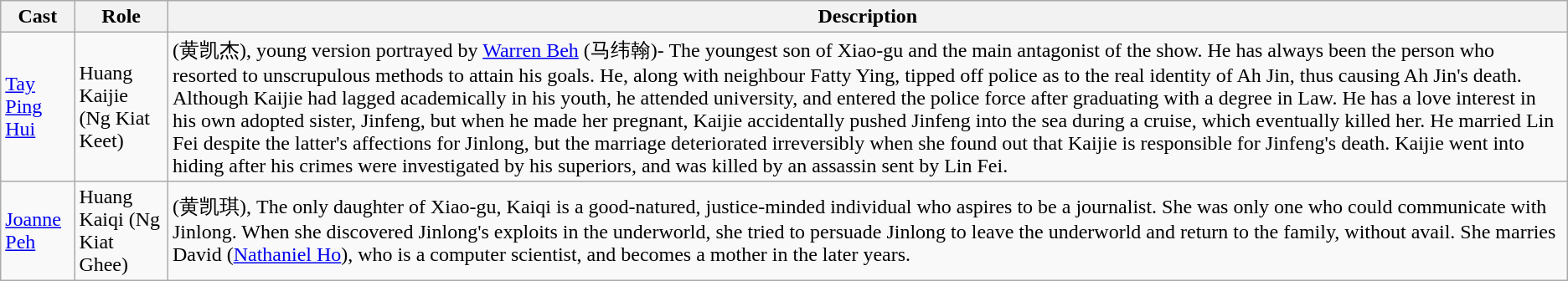<table class="wikitable">
<tr>
<th>Cast</th>
<th>Role</th>
<th>Description</th>
</tr>
<tr>
<td><a href='#'>Tay Ping Hui</a></td>
<td>Huang Kaijie (Ng Kiat Keet)</td>
<td>(黄凯杰), young version portrayed by <a href='#'>Warren Beh</a> (马纬翰)- The youngest son of Xiao-gu and the main antagonist of the show. He has always been the person who resorted to unscrupulous methods to attain his goals. He, along with neighbour Fatty Ying, tipped off police as to the real identity of Ah Jin, thus causing Ah Jin's death. Although Kaijie had lagged academically in his youth, he attended university, and entered the police force after graduating with a degree in Law. He has a love interest in his own adopted sister, Jinfeng, but when he made her pregnant, Kaijie accidentally pushed Jinfeng into the sea during a cruise, which eventually killed her. He married Lin Fei despite the latter's affections for Jinlong, but the marriage deteriorated irreversibly when she found out that Kaijie is responsible for Jinfeng's death. Kaijie went into hiding after his crimes were investigated by his superiors, and was killed by an assassin sent by Lin Fei.</td>
</tr>
<tr>
<td><a href='#'>Joanne Peh</a></td>
<td>Huang Kaiqi (Ng Kiat Ghee)</td>
<td>(黄凯琪), The only daughter of Xiao-gu, Kaiqi is a good-natured, justice-minded individual who aspires to be a journalist. She was only one who could communicate with Jinlong. When she discovered Jinlong's exploits in the underworld, she tried to persuade Jinlong to leave the underworld and return to the family, without avail. She marries David (<a href='#'>Nathaniel Ho</a>), who is a computer scientist, and becomes a mother in the later years.</td>
</tr>
</table>
